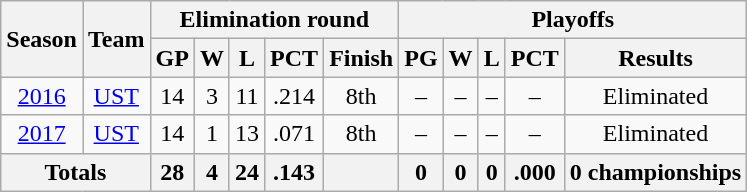<table class="wikitable" style="text-align:center">
<tr>
<th rowspan="2">Season</th>
<th rowspan="2">Team</th>
<th colspan="5">Elimination round</th>
<th colspan="5">Playoffs</th>
</tr>
<tr>
<th>GP</th>
<th>W</th>
<th>L</th>
<th>PCT</th>
<th>Finish</th>
<th>PG</th>
<th>W</th>
<th>L</th>
<th>PCT</th>
<th>Results</th>
</tr>
<tr>
<td><a href='#'>2016</a></td>
<td><a href='#'>UST</a></td>
<td>14</td>
<td>3</td>
<td>11</td>
<td>.214</td>
<td>8th</td>
<td>–</td>
<td>–</td>
<td>–</td>
<td>–</td>
<td>Eliminated</td>
</tr>
<tr>
<td><a href='#'>2017</a></td>
<td><a href='#'>UST</a></td>
<td>14</td>
<td>1</td>
<td>13</td>
<td>.071</td>
<td>8th</td>
<td>–</td>
<td>–</td>
<td>–</td>
<td>–</td>
<td>Eliminated</td>
</tr>
<tr>
<th colspan="2">Totals</th>
<th>28</th>
<th>4</th>
<th>24</th>
<th>.143</th>
<th></th>
<th>0</th>
<th>0</th>
<th>0</th>
<th>.000</th>
<th>0 championships</th>
</tr>
</table>
